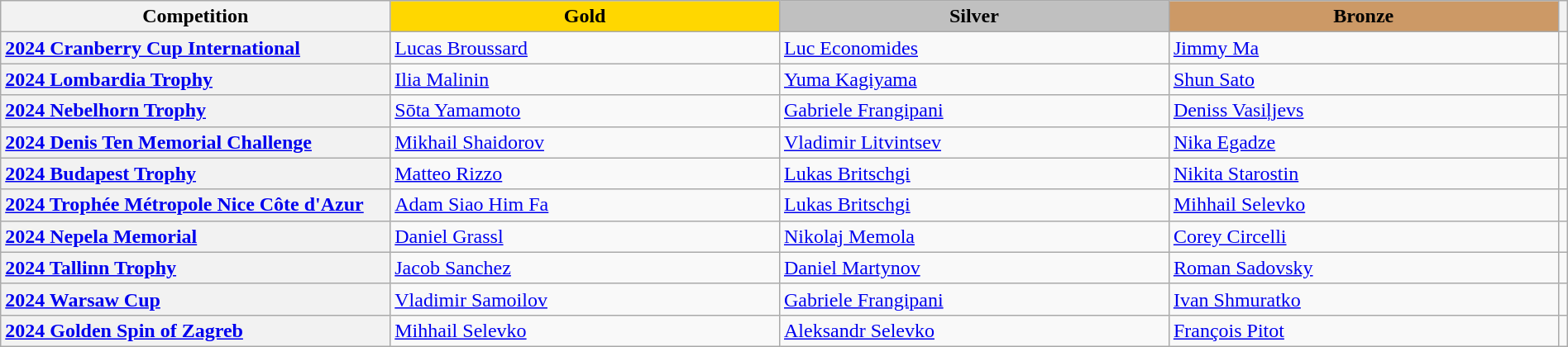<table class="wikitable unsortable" style="text-align:left; width:100%;">
<tr>
<th scope="col" style="text-align:center; width:25%">Competition</th>
<td scope="col" style="text-align:center; width:25%; background:gold"><strong>Gold</strong></td>
<td scope="col" style="text-align:center; width:25%; background:silver"><strong>Silver</strong></td>
<td scope="col" style="text-align:center; width:25%; background:#c96"><strong>Bronze</strong></td>
<th scope="col" style="text-align:center"></th>
</tr>
<tr>
<th scope="row" style="text-align:left"> <a href='#'>2024 Cranberry Cup International</a></th>
<td> <a href='#'>Lucas Broussard</a></td>
<td> <a href='#'>Luc Economides</a></td>
<td> <a href='#'>Jimmy Ma</a></td>
<td></td>
</tr>
<tr>
<th scope="row" style="text-align:left"> <a href='#'>2024 Lombardia Trophy</a></th>
<td> <a href='#'>Ilia Malinin</a></td>
<td> <a href='#'>Yuma Kagiyama</a></td>
<td> <a href='#'>Shun Sato</a></td>
<td></td>
</tr>
<tr>
<th scope="row" style="text-align:left"> <a href='#'>2024 Nebelhorn Trophy</a></th>
<td> <a href='#'>Sōta Yamamoto</a></td>
<td> <a href='#'>Gabriele Frangipani</a></td>
<td> <a href='#'>Deniss Vasiļjevs</a></td>
<td></td>
</tr>
<tr>
<th scope="row" style="text-align:left"> <a href='#'>2024 Denis Ten Memorial Challenge</a></th>
<td> <a href='#'>Mikhail Shaidorov</a></td>
<td> <a href='#'>Vladimir Litvintsev</a></td>
<td> <a href='#'>Nika Egadze</a></td>
<td></td>
</tr>
<tr>
<th scope="row" style="text-align:left"> <a href='#'>2024 Budapest Trophy</a></th>
<td> <a href='#'>Matteo Rizzo</a></td>
<td> <a href='#'>Lukas Britschgi</a></td>
<td> <a href='#'>Nikita Starostin</a></td>
<td></td>
</tr>
<tr>
<th scope="row" style="text-align:left"> <a href='#'>2024 Trophée Métropole Nice Côte d'Azur</a></th>
<td> <a href='#'>Adam Siao Him Fa</a></td>
<td> <a href='#'>Lukas Britschgi</a></td>
<td> <a href='#'>Mihhail Selevko</a></td>
<td></td>
</tr>
<tr>
<th scope="row" style="text-align:left"> <a href='#'>2024 Nepela Memorial</a></th>
<td> <a href='#'>Daniel Grassl</a></td>
<td> <a href='#'>Nikolaj Memola</a></td>
<td> <a href='#'>Corey Circelli</a></td>
<td></td>
</tr>
<tr>
<th scope="row" style="text-align:left"> <a href='#'>2024 Tallinn Trophy</a></th>
<td> <a href='#'>Jacob Sanchez</a></td>
<td> <a href='#'>Daniel Martynov</a></td>
<td> <a href='#'>Roman Sadovsky</a></td>
<td></td>
</tr>
<tr>
<th scope="row" style="text-align:left"> <a href='#'>2024 Warsaw Cup</a></th>
<td> <a href='#'>Vladimir Samoilov</a></td>
<td> <a href='#'>Gabriele Frangipani</a></td>
<td> <a href='#'>Ivan Shmuratko</a></td>
<td></td>
</tr>
<tr>
<th scope="row" style="text-align:left"> <a href='#'>2024 Golden Spin of Zagreb</a></th>
<td> <a href='#'>Mihhail Selevko</a></td>
<td> <a href='#'>Aleksandr Selevko</a></td>
<td> <a href='#'>François Pitot</a></td>
<td></td>
</tr>
</table>
